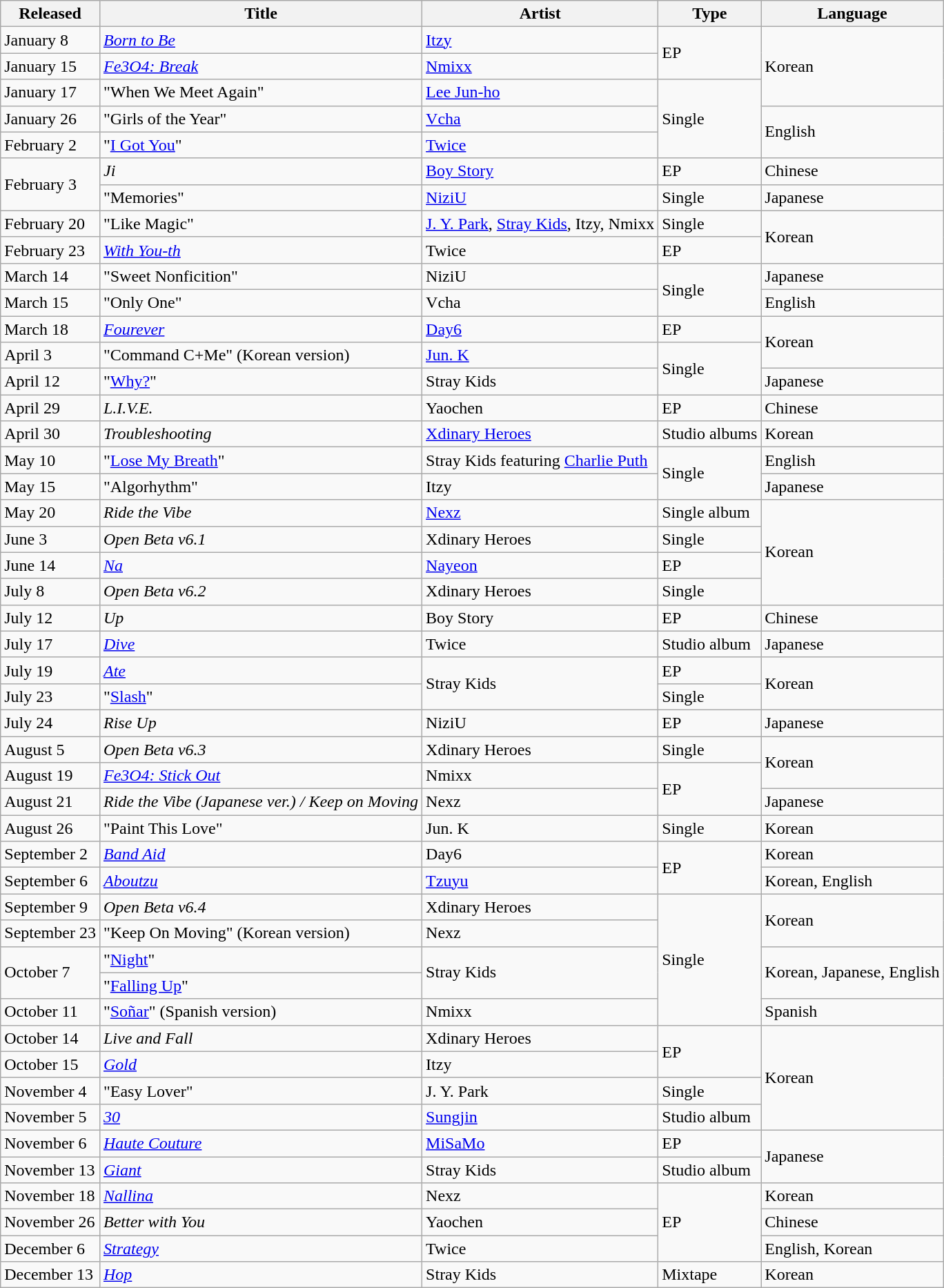<table class="wikitable plainrowheaders">
<tr>
<th scope="col">Released</th>
<th scope="col">Title</th>
<th scope="col">Artist</th>
<th scope="col">Type</th>
<th scope="col">Language</th>
</tr>
<tr>
<td>January 8</td>
<td><em><a href='#'>Born to Be</a></em></td>
<td><a href='#'>Itzy</a></td>
<td rowspan="2">EP</td>
<td rowspan="3">Korean</td>
</tr>
<tr>
<td>January 15</td>
<td><em><a href='#'>Fe3O4: Break</a></em></td>
<td><a href='#'>Nmixx</a></td>
</tr>
<tr>
<td>January 17</td>
<td>"When We Meet Again"</td>
<td><a href='#'>Lee Jun-ho</a></td>
<td rowspan="3">Single</td>
</tr>
<tr>
<td>January 26</td>
<td>"Girls of the Year"</td>
<td><a href='#'>Vcha</a></td>
<td rowspan="2">English</td>
</tr>
<tr>
<td>February 2</td>
<td>"<a href='#'>I Got You</a>"</td>
<td><a href='#'>Twice</a></td>
</tr>
<tr>
<td rowspan="2">February 3</td>
<td><em>Ji</em></td>
<td><a href='#'>Boy Story</a></td>
<td>EP</td>
<td>Chinese</td>
</tr>
<tr>
<td>"Memories"</td>
<td><a href='#'>NiziU</a></td>
<td>Single</td>
<td>Japanese</td>
</tr>
<tr>
<td>February 20</td>
<td>"Like Magic"</td>
<td><a href='#'>J. Y. Park</a>, <a href='#'>Stray Kids</a>, Itzy, Nmixx</td>
<td>Single</td>
<td rowspan="2">Korean</td>
</tr>
<tr>
<td>February 23</td>
<td><em><a href='#'>With You-th</a></em></td>
<td>Twice</td>
<td>EP</td>
</tr>
<tr>
<td>March 14</td>
<td>"Sweet Nonficition"</td>
<td>NiziU</td>
<td rowspan="2">Single</td>
<td>Japanese</td>
</tr>
<tr>
<td>March 15</td>
<td>"Only One"</td>
<td>Vcha</td>
<td>English</td>
</tr>
<tr>
<td>March 18</td>
<td><em><a href='#'>Fourever</a></em></td>
<td><a href='#'>Day6</a></td>
<td>EP</td>
<td rowspan="2">Korean</td>
</tr>
<tr>
<td>April 3</td>
<td>"Command C+Me" (Korean version)</td>
<td><a href='#'>Jun. K</a></td>
<td rowspan="2">Single</td>
</tr>
<tr>
<td>April 12</td>
<td>"<a href='#'>Why?</a>"</td>
<td>Stray Kids</td>
<td>Japanese</td>
</tr>
<tr>
<td>April 29</td>
<td><em>L.I.V.E.</em></td>
<td>Yaochen</td>
<td>EP</td>
<td>Chinese</td>
</tr>
<tr>
<td>April 30</td>
<td><em>Troubleshooting</em></td>
<td><a href='#'>Xdinary Heroes</a></td>
<td>Studio albums</td>
<td>Korean</td>
</tr>
<tr>
<td>May 10</td>
<td>"<a href='#'>Lose My Breath</a>"</td>
<td>Stray Kids featuring <a href='#'>Charlie Puth</a></td>
<td rowspan="2">Single</td>
<td>English</td>
</tr>
<tr>
<td>May 15</td>
<td>"Algorhythm"</td>
<td>Itzy</td>
<td>Japanese</td>
</tr>
<tr>
<td>May 20</td>
<td><em>Ride the Vibe</em></td>
<td><a href='#'>Nexz</a></td>
<td>Single album</td>
<td rowspan="4">Korean</td>
</tr>
<tr>
<td>June 3</td>
<td><em>Open Beta v6.1</em></td>
<td>Xdinary Heroes</td>
<td>Single</td>
</tr>
<tr>
<td>June 14</td>
<td><em><a href='#'>Na</a></em></td>
<td><a href='#'>Nayeon</a></td>
<td>EP</td>
</tr>
<tr>
<td>July 8</td>
<td><em>Open Beta v6.2</em></td>
<td>Xdinary Heroes</td>
<td>Single</td>
</tr>
<tr>
<td>July 12</td>
<td><em>Up</em></td>
<td>Boy Story</td>
<td>EP</td>
<td>Chinese</td>
</tr>
<tr>
<td>July 17</td>
<td><em><a href='#'>Dive</a></em></td>
<td>Twice</td>
<td>Studio album</td>
<td>Japanese</td>
</tr>
<tr>
<td>July 19</td>
<td><em><a href='#'>Ate</a></em></td>
<td rowspan="2">Stray Kids</td>
<td>EP</td>
<td rowspan="2">Korean</td>
</tr>
<tr>
<td>July 23</td>
<td>"<a href='#'>Slash</a>"</td>
<td>Single</td>
</tr>
<tr>
<td>July 24</td>
<td><em>Rise Up</em></td>
<td>NiziU</td>
<td>EP</td>
<td>Japanese</td>
</tr>
<tr>
<td>August 5</td>
<td><em>Open Beta v6.3</em></td>
<td>Xdinary Heroes</td>
<td>Single</td>
<td rowspan="2">Korean</td>
</tr>
<tr>
<td>August 19</td>
<td><em><a href='#'>Fe3O4: Stick Out</a></em></td>
<td>Nmixx</td>
<td rowspan="2">EP</td>
</tr>
<tr>
<td>August 21</td>
<td><em>Ride the Vibe (Japanese ver.) / Keep on Moving</em></td>
<td>Nexz</td>
<td>Japanese</td>
</tr>
<tr>
<td>August 26</td>
<td>"Paint This Love"</td>
<td>Jun. K</td>
<td>Single</td>
<td>Korean</td>
</tr>
<tr>
<td>September 2</td>
<td><em><a href='#'>Band Aid</a></em></td>
<td>Day6</td>
<td rowspan="2">EP</td>
<td>Korean</td>
</tr>
<tr>
<td>September 6</td>
<td><em><a href='#'>Aboutzu</a></em></td>
<td><a href='#'>Tzuyu</a></td>
<td>Korean, English</td>
</tr>
<tr>
<td>September 9</td>
<td><em>Open Beta v6.4</em></td>
<td>Xdinary Heroes</td>
<td rowspan="5">Single</td>
<td rowspan="2">Korean</td>
</tr>
<tr>
<td>September 23</td>
<td>"Keep On Moving" (Korean version)</td>
<td>Nexz</td>
</tr>
<tr>
<td rowspan="2">October 7</td>
<td>"<a href='#'>Night</a>"</td>
<td rowspan="2">Stray Kids</td>
<td rowspan="2">Korean, Japanese, English</td>
</tr>
<tr>
<td>"<a href='#'>Falling Up</a>"</td>
</tr>
<tr>
<td>October 11</td>
<td>"<a href='#'>Soñar</a>" (Spanish version)</td>
<td>Nmixx</td>
<td>Spanish</td>
</tr>
<tr>
<td>October 14</td>
<td><em>Live and Fall</em></td>
<td>Xdinary Heroes</td>
<td rowspan="2">EP</td>
<td rowspan="4">Korean</td>
</tr>
<tr>
<td>October 15</td>
<td><em><a href='#'>Gold</a></em></td>
<td>Itzy</td>
</tr>
<tr>
<td>November 4</td>
<td>"Easy Lover"</td>
<td>J. Y. Park</td>
<td>Single</td>
</tr>
<tr>
<td>November 5</td>
<td><em><a href='#'>30</a></em></td>
<td><a href='#'>Sungjin</a></td>
<td>Studio album</td>
</tr>
<tr>
<td>November 6</td>
<td><em><a href='#'>Haute Couture</a></em></td>
<td><a href='#'>MiSaMo</a></td>
<td>EP</td>
<td rowspan="2">Japanese</td>
</tr>
<tr>
<td>November 13</td>
<td><em><a href='#'>Giant</a></em></td>
<td>Stray Kids</td>
<td>Studio album</td>
</tr>
<tr>
<td>November 18</td>
<td><em><a href='#'>Nallina</a></em></td>
<td>Nexz</td>
<td rowspan="3">EP</td>
<td>Korean</td>
</tr>
<tr>
<td>November 26</td>
<td><em>Better with You</em></td>
<td>Yaochen</td>
<td>Chinese</td>
</tr>
<tr>
<td>December 6</td>
<td><em><a href='#'>Strategy</a></em></td>
<td>Twice</td>
<td>English, Korean</td>
</tr>
<tr>
<td>December 13</td>
<td><em><a href='#'>Hop</a></em></td>
<td>Stray Kids</td>
<td>Mixtape</td>
<td>Korean</td>
</tr>
</table>
